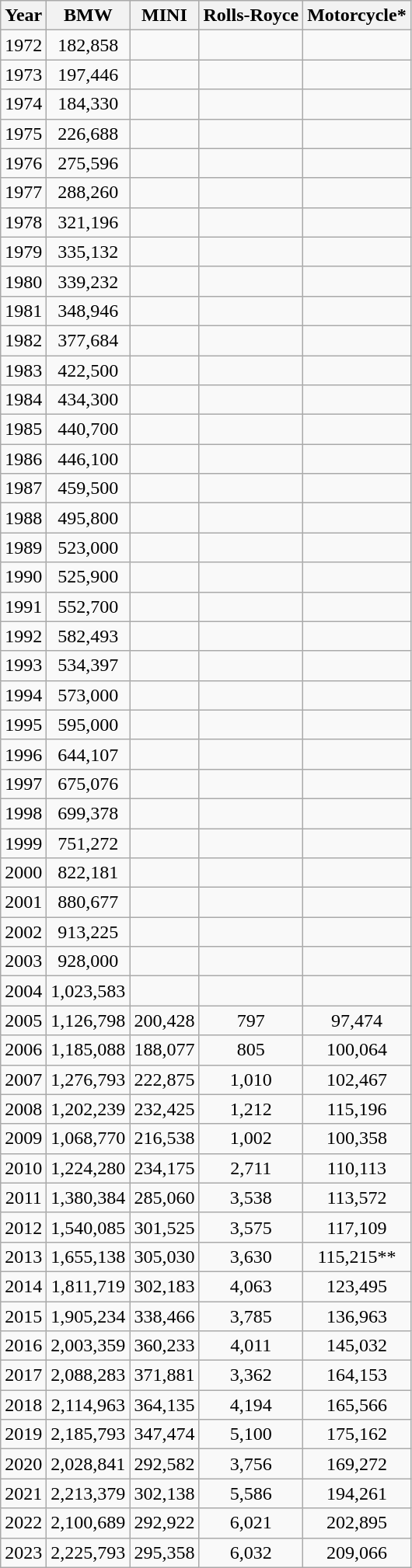<table class="wikitable sortable" style="text-align: center;">
<tr>
<th>Year</th>
<th>BMW</th>
<th>MINI</th>
<th>Rolls-Royce</th>
<th>Motorcycle*</th>
</tr>
<tr>
<td>1972</td>
<td>182,858</td>
<td></td>
<td></td>
<td></td>
</tr>
<tr>
<td>1973</td>
<td>197,446</td>
<td></td>
<td></td>
<td></td>
</tr>
<tr>
<td>1974</td>
<td>184,330</td>
<td></td>
<td></td>
<td></td>
</tr>
<tr>
<td>1975</td>
<td>226,688</td>
<td></td>
<td></td>
<td></td>
</tr>
<tr>
<td>1976</td>
<td>275,596</td>
<td></td>
<td></td>
<td></td>
</tr>
<tr>
<td>1977</td>
<td>288,260</td>
<td></td>
<td></td>
<td></td>
</tr>
<tr>
<td>1978</td>
<td>321,196</td>
<td></td>
<td></td>
<td></td>
</tr>
<tr>
<td>1979</td>
<td>335,132</td>
<td></td>
<td></td>
<td></td>
</tr>
<tr>
<td>1980</td>
<td>339,232</td>
<td></td>
<td></td>
<td></td>
</tr>
<tr>
<td>1981</td>
<td>348,946</td>
<td></td>
<td></td>
<td></td>
</tr>
<tr>
<td>1982</td>
<td>377,684</td>
<td></td>
<td></td>
<td></td>
</tr>
<tr>
<td>1983</td>
<td>422,500</td>
<td></td>
<td></td>
<td></td>
</tr>
<tr>
<td>1984</td>
<td>434,300</td>
<td></td>
<td></td>
<td></td>
</tr>
<tr>
<td>1985</td>
<td>440,700</td>
<td></td>
<td></td>
<td></td>
</tr>
<tr>
<td>1986</td>
<td>446,100</td>
<td></td>
<td></td>
<td></td>
</tr>
<tr>
<td>1987</td>
<td>459,500</td>
<td></td>
<td></td>
<td></td>
</tr>
<tr>
<td>1988</td>
<td>495,800</td>
<td></td>
<td></td>
<td></td>
</tr>
<tr>
<td>1989</td>
<td>523,000</td>
<td></td>
<td></td>
<td></td>
</tr>
<tr>
<td>1990</td>
<td>525,900</td>
<td></td>
<td></td>
<td></td>
</tr>
<tr>
<td>1991</td>
<td>552,700</td>
<td></td>
<td></td>
<td></td>
</tr>
<tr>
<td>1992</td>
<td>582,493</td>
<td></td>
<td></td>
<td></td>
</tr>
<tr>
<td>1993</td>
<td>534,397</td>
<td></td>
<td></td>
<td></td>
</tr>
<tr>
<td>1994</td>
<td>573,000</td>
<td></td>
<td></td>
<td></td>
</tr>
<tr>
<td>1995</td>
<td>595,000</td>
<td></td>
<td></td>
<td></td>
</tr>
<tr>
<td>1996</td>
<td>644,107</td>
<td></td>
<td></td>
<td></td>
</tr>
<tr>
<td>1997</td>
<td>675,076</td>
<td></td>
<td></td>
<td></td>
</tr>
<tr>
<td>1998</td>
<td>699,378</td>
<td></td>
<td></td>
<td></td>
</tr>
<tr>
<td>1999</td>
<td>751,272</td>
<td></td>
<td></td>
<td></td>
</tr>
<tr>
<td>2000</td>
<td>822,181</td>
<td></td>
<td></td>
<td></td>
</tr>
<tr>
<td>2001</td>
<td>880,677</td>
<td></td>
<td></td>
<td></td>
</tr>
<tr>
<td>2002</td>
<td>913,225</td>
<td></td>
<td></td>
<td></td>
</tr>
<tr>
<td>2003</td>
<td>928,000</td>
<td></td>
<td></td>
<td></td>
</tr>
<tr>
<td>2004</td>
<td>1,023,583</td>
<td></td>
<td></td>
<td></td>
</tr>
<tr>
<td>2005</td>
<td>1,126,798</td>
<td>200,428</td>
<td>797</td>
<td>97,474</td>
</tr>
<tr>
<td>2006</td>
<td>1,185,088</td>
<td>188,077</td>
<td>805</td>
<td>100,064</td>
</tr>
<tr>
<td>2007</td>
<td>1,276,793</td>
<td>222,875</td>
<td>1,010</td>
<td>102,467</td>
</tr>
<tr>
<td>2008</td>
<td>1,202,239</td>
<td>232,425</td>
<td>1,212</td>
<td>115,196</td>
</tr>
<tr>
<td>2009</td>
<td>1,068,770</td>
<td>216,538</td>
<td>1,002</td>
<td>100,358</td>
</tr>
<tr>
<td>2010</td>
<td>1,224,280</td>
<td>234,175</td>
<td>2,711</td>
<td>110,113</td>
</tr>
<tr>
<td>2011</td>
<td>1,380,384</td>
<td>285,060</td>
<td>3,538</td>
<td>113,572</td>
</tr>
<tr>
<td>2012</td>
<td>1,540,085</td>
<td>301,525</td>
<td>3,575</td>
<td>117,109</td>
</tr>
<tr>
<td>2013</td>
<td>1,655,138</td>
<td>305,030</td>
<td>3,630</td>
<td>115,215**</td>
</tr>
<tr>
<td>2014</td>
<td>1,811,719</td>
<td>302,183</td>
<td>4,063</td>
<td>123,495</td>
</tr>
<tr>
<td>2015</td>
<td>1,905,234</td>
<td>338,466</td>
<td>3,785</td>
<td>136,963</td>
</tr>
<tr>
<td>2016</td>
<td>2,003,359</td>
<td>360,233</td>
<td>4,011</td>
<td>145,032</td>
</tr>
<tr>
<td>2017</td>
<td>2,088,283</td>
<td>371,881</td>
<td>3,362</td>
<td>164,153</td>
</tr>
<tr>
<td>2018</td>
<td>2,114,963</td>
<td>364,135</td>
<td>4,194</td>
<td>165,566</td>
</tr>
<tr>
<td>2019</td>
<td>2,185,793</td>
<td>347,474</td>
<td>5,100</td>
<td>175,162</td>
</tr>
<tr>
<td>2020</td>
<td>2,028,841</td>
<td>292,582</td>
<td>3,756</td>
<td>169,272</td>
</tr>
<tr>
<td>2021</td>
<td>2,213,379</td>
<td>302,138</td>
<td>5,586</td>
<td>194,261</td>
</tr>
<tr>
<td>2022</td>
<td>2,100,689</td>
<td>292,922</td>
<td>6,021</td>
<td>202,895</td>
</tr>
<tr>
<td>2023</td>
<td>2,225,793</td>
<td>295,358</td>
<td>6,032</td>
<td>209,066</td>
</tr>
</table>
